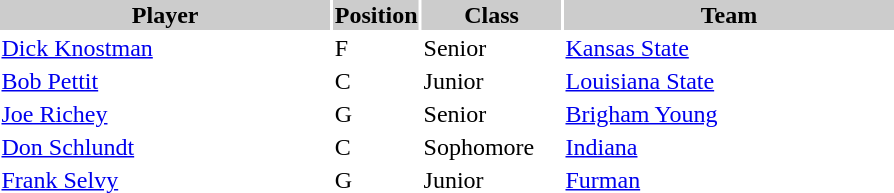<table style="width:600px" "border:'1' 'solid' 'gray'">
<tr>
<th bgcolor="#CCCCCC" style="width:40%">Player</th>
<th bgcolor="#CCCCCC" style="width:4%">Position</th>
<th bgcolor="#CCCCCC" style="width:16%">Class</th>
<th bgcolor="#CCCCCC" style="width:40%">Team</th>
</tr>
<tr>
<td><a href='#'>Dick Knostman</a></td>
<td>F</td>
<td>Senior</td>
<td><a href='#'>Kansas State</a></td>
</tr>
<tr>
<td><a href='#'>Bob Pettit</a></td>
<td>C</td>
<td>Junior</td>
<td><a href='#'>Louisiana State</a></td>
</tr>
<tr>
<td><a href='#'>Joe Richey</a></td>
<td>G</td>
<td>Senior</td>
<td><a href='#'>Brigham Young</a></td>
</tr>
<tr>
<td><a href='#'>Don Schlundt</a></td>
<td>C</td>
<td>Sophomore</td>
<td><a href='#'>Indiana</a></td>
</tr>
<tr>
<td><a href='#'>Frank Selvy</a></td>
<td>G</td>
<td>Junior</td>
<td><a href='#'>Furman</a></td>
</tr>
</table>
